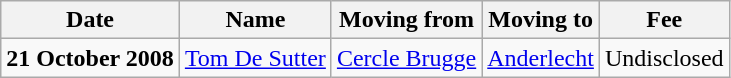<table class="wikitable sortable">
<tr>
<th>Date</th>
<th>Name</th>
<th>Moving from</th>
<th>Moving to</th>
<th>Fee</th>
</tr>
<tr>
<td><strong>21 October 2008</strong></td>
<td><a href='#'>Tom De Sutter</a></td>
<td><a href='#'>Cercle Brugge</a></td>
<td><a href='#'>Anderlecht</a></td>
<td>Undisclosed </td>
</tr>
</table>
